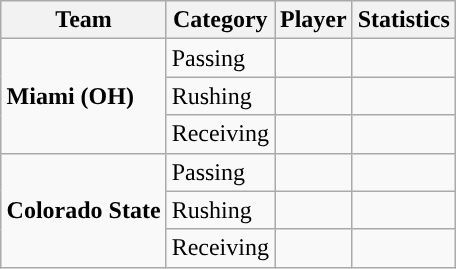<table class="wikitable" style="float: right;">
<tr>
<th>Team</th>
<th>Category</th>
<th>Player</th>
<th>Statistics</th>
</tr>
<tr>
<td rowspan=3><strong>Miami (OH)</strong></td>
<td>Passing</td>
<td></td>
<td></td>
</tr>
<tr>
<td>Rushing</td>
<td></td>
<td></td>
</tr>
<tr>
<td>Receiving</td>
<td></td>
<td></td>
</tr>
<tr>
<td rowspan=3><strong>Colorado State</strong></td>
<td>Passing</td>
<td></td>
<td></td>
</tr>
<tr>
<td>Rushing</td>
<td></td>
<td></td>
</tr>
<tr>
<td>Receiving</td>
<td></td>
<td></td>
</tr>
</table>
